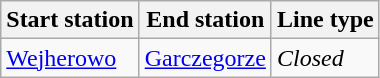<table class="wikitable">
<tr>
<th>Start station</th>
<th>End station</th>
<th>Line type</th>
</tr>
<tr>
<td><a href='#'>Wejherowo</a></td>
<td><a href='#'>Garczegorze</a></td>
<td><em>Closed</em></td>
</tr>
</table>
